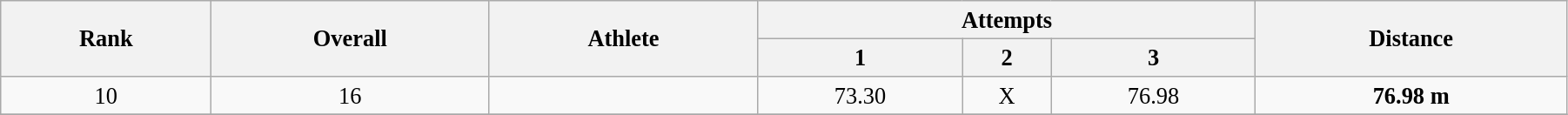<table class="wikitable" style=" text-align:center; font-size:110%;" width="95%">
<tr>
<th rowspan="2">Rank</th>
<th rowspan="2">Overall</th>
<th rowspan="2">Athlete</th>
<th colspan="3">Attempts</th>
<th rowspan="2">Distance</th>
</tr>
<tr>
<th>1</th>
<th>2</th>
<th>3</th>
</tr>
<tr>
<td>10</td>
<td>16</td>
<td align=left></td>
<td>73.30</td>
<td>X</td>
<td>76.98</td>
<td><strong>76.98 m</strong></td>
</tr>
<tr>
</tr>
</table>
